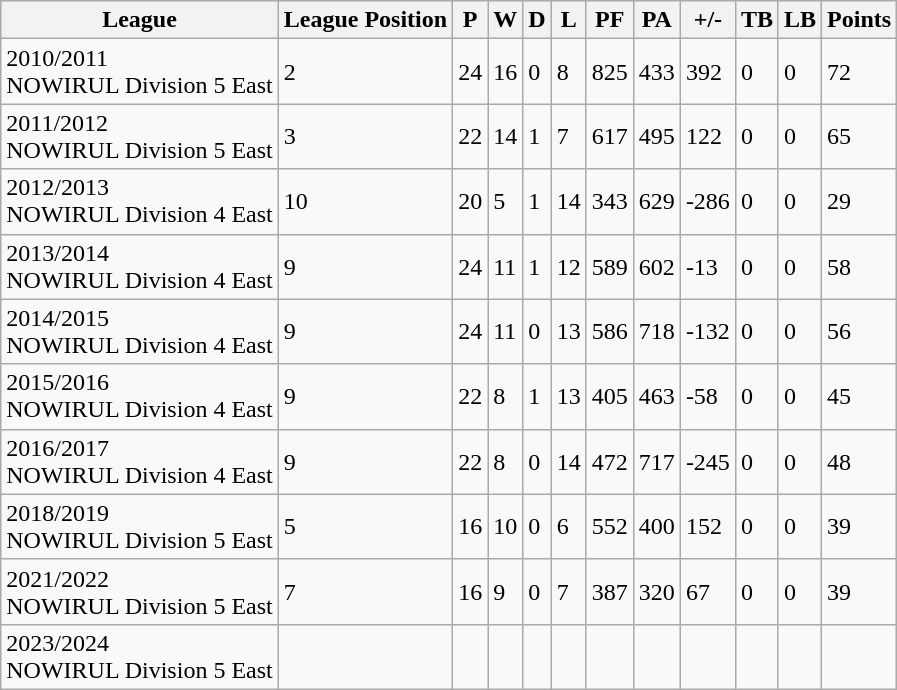<table class="wikitable">
<tr>
<th>League</th>
<th>League Position</th>
<th>P</th>
<th>W</th>
<th>D</th>
<th>L</th>
<th>PF</th>
<th>PA</th>
<th>+/-</th>
<th>TB</th>
<th>LB</th>
<th>Points</th>
</tr>
<tr>
<td>2010/2011<br>NOWIRUL Division 5 East</td>
<td>2</td>
<td>24</td>
<td>16</td>
<td>0</td>
<td>8</td>
<td>825</td>
<td>433</td>
<td>392</td>
<td>0</td>
<td>0</td>
<td>72</td>
</tr>
<tr>
<td>2011/2012<br>NOWIRUL Division 5 East</td>
<td>3</td>
<td>22</td>
<td>14</td>
<td>1</td>
<td>7</td>
<td>617</td>
<td>495</td>
<td>122</td>
<td>0</td>
<td>0</td>
<td>65</td>
</tr>
<tr>
<td>2012/2013<br>NOWIRUL Division 4 East</td>
<td>10</td>
<td>20</td>
<td>5</td>
<td>1</td>
<td>14</td>
<td>343</td>
<td>629</td>
<td>-286</td>
<td>0</td>
<td>0</td>
<td>29</td>
</tr>
<tr>
<td>2013/2014<br>NOWIRUL Division 4 East</td>
<td>9</td>
<td>24</td>
<td>11</td>
<td>1</td>
<td>12</td>
<td>589</td>
<td>602</td>
<td>-13</td>
<td>0</td>
<td>0</td>
<td>58</td>
</tr>
<tr>
<td>2014/2015<br>NOWIRUL Division 4 East</td>
<td>9</td>
<td>24</td>
<td>11</td>
<td>0</td>
<td>13</td>
<td>586</td>
<td>718</td>
<td>-132</td>
<td>0</td>
<td>0</td>
<td>56</td>
</tr>
<tr>
<td>2015/2016<br>NOWIRUL Division 4 East</td>
<td>9</td>
<td>22</td>
<td>8</td>
<td>1</td>
<td>13</td>
<td>405</td>
<td>463</td>
<td>-58</td>
<td>0</td>
<td>0</td>
<td>45</td>
</tr>
<tr>
<td>2016/2017<br>NOWIRUL Division 4 East</td>
<td>9</td>
<td>22</td>
<td>8</td>
<td>0</td>
<td>14</td>
<td>472</td>
<td>717</td>
<td>-245</td>
<td>0</td>
<td>0</td>
<td>48</td>
</tr>
<tr>
<td>2018/2019<br>NOWIRUL Division 5 East</td>
<td>5</td>
<td>16</td>
<td>10</td>
<td>0</td>
<td>6</td>
<td>552</td>
<td>400</td>
<td>152</td>
<td>0</td>
<td>0</td>
<td>39</td>
</tr>
<tr>
<td>2021/2022<br>NOWIRUL Division 5 East</td>
<td>7</td>
<td>16</td>
<td>9</td>
<td>0</td>
<td>7</td>
<td>387</td>
<td>320</td>
<td>67</td>
<td>0</td>
<td>0</td>
<td>39</td>
</tr>
<tr>
<td>2023/2024<br>NOWIRUL Division 5 East</td>
<td></td>
<td></td>
<td></td>
<td></td>
<td></td>
<td></td>
<td></td>
<td></td>
<td></td>
<td></td>
<td></td>
</tr>
</table>
